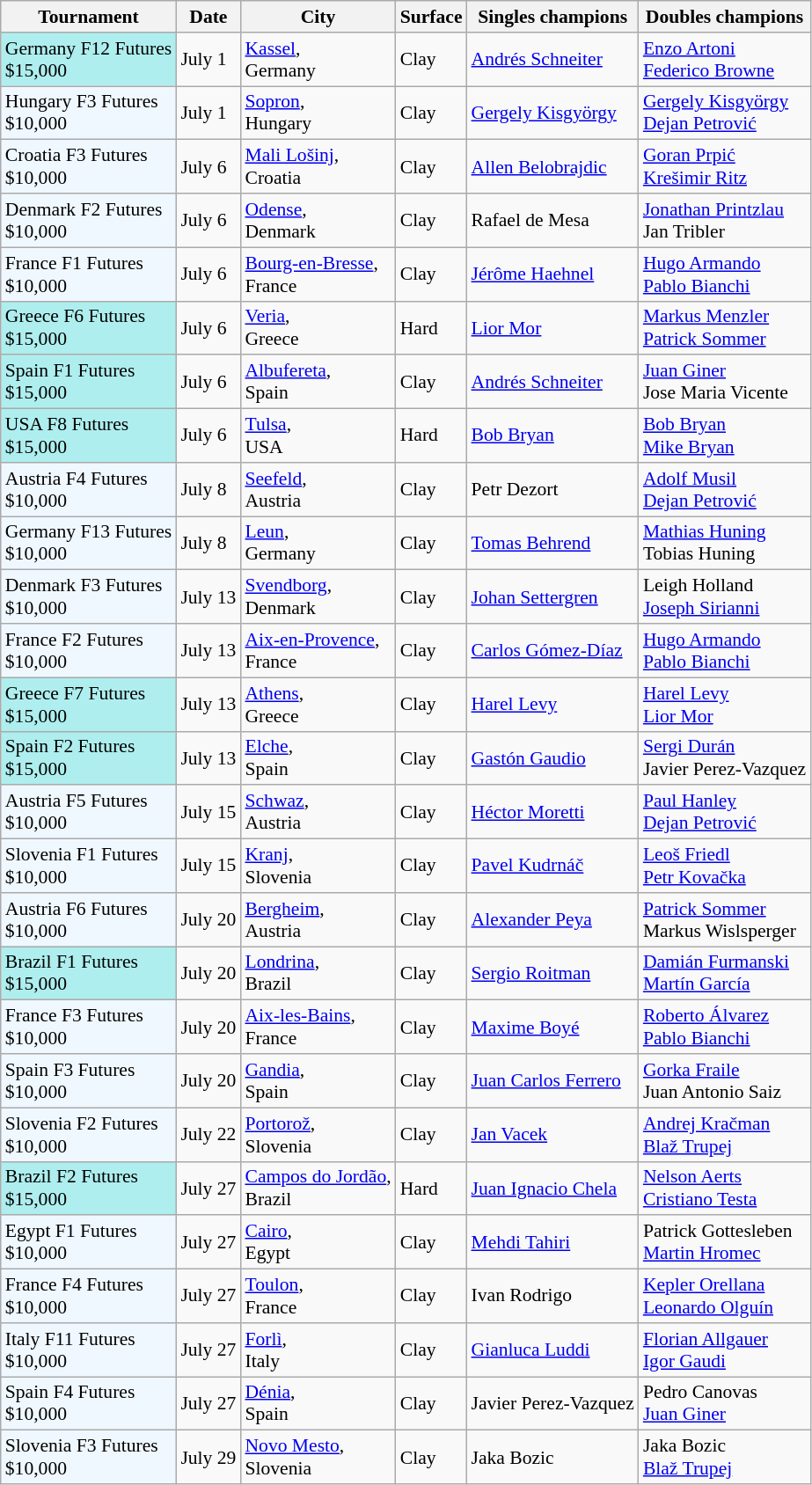<table class="sortable wikitable" style="font-size:90%">
<tr>
<th>Tournament</th>
<th>Date</th>
<th>City</th>
<th>Surface</th>
<th>Singles champions</th>
<th>Doubles champions</th>
</tr>
<tr>
<td style="background:#afeeee;">Germany F12 Futures<br>$15,000</td>
<td>July 1</td>
<td><a href='#'>Kassel</a>,<br>Germany</td>
<td>Clay</td>
<td> <a href='#'>Andrés Schneiter</a></td>
<td> <a href='#'>Enzo Artoni</a><br> <a href='#'>Federico Browne</a></td>
</tr>
<tr>
<td style="background:#f0f8ff;">Hungary F3 Futures<br>$10,000</td>
<td>July 1</td>
<td><a href='#'>Sopron</a>,<br>Hungary</td>
<td>Clay</td>
<td> <a href='#'>Gergely Kisgyörgy</a></td>
<td> <a href='#'>Gergely Kisgyörgy</a><br> <a href='#'>Dejan Petrović</a></td>
</tr>
<tr>
<td style="background:#f0f8ff;">Croatia F3 Futures<br>$10,000</td>
<td>July 6</td>
<td><a href='#'>Mali Lošinj</a>,<br>Croatia</td>
<td>Clay</td>
<td> <a href='#'>Allen Belobrajdic</a></td>
<td> <a href='#'>Goran Prpić</a><br> <a href='#'>Krešimir Ritz</a></td>
</tr>
<tr>
<td style="background:#f0f8ff;">Denmark F2 Futures<br>$10,000</td>
<td>July 6</td>
<td><a href='#'>Odense</a>,<br>Denmark</td>
<td>Clay</td>
<td> Rafael de Mesa</td>
<td> <a href='#'>Jonathan Printzlau</a><br> Jan Tribler</td>
</tr>
<tr>
<td style="background:#f0f8ff;">France F1 Futures<br>$10,000</td>
<td>July 6</td>
<td><a href='#'>Bourg-en-Bresse</a>,<br>France</td>
<td>Clay</td>
<td> <a href='#'>Jérôme Haehnel</a></td>
<td> <a href='#'>Hugo Armando</a><br> <a href='#'>Pablo Bianchi</a></td>
</tr>
<tr>
<td style="background:#afeeee;">Greece F6 Futures<br>$15,000</td>
<td>July 6</td>
<td><a href='#'>Veria</a>,<br>Greece</td>
<td>Hard</td>
<td> <a href='#'>Lior Mor</a></td>
<td> <a href='#'>Markus Menzler</a><br> <a href='#'>Patrick Sommer</a></td>
</tr>
<tr>
<td style="background:#afeeee;">Spain F1 Futures<br>$15,000</td>
<td>July 6</td>
<td><a href='#'>Albufereta</a>,<br>Spain</td>
<td>Clay</td>
<td> <a href='#'>Andrés Schneiter</a></td>
<td> <a href='#'>Juan Giner</a><br> Jose Maria Vicente</td>
</tr>
<tr>
<td style="background:#afeeee;">USA F8 Futures<br>$15,000</td>
<td>July 6</td>
<td><a href='#'>Tulsa</a>,<br>USA</td>
<td>Hard</td>
<td> <a href='#'>Bob Bryan</a></td>
<td> <a href='#'>Bob Bryan</a><br> <a href='#'>Mike Bryan</a></td>
</tr>
<tr>
<td style="background:#f0f8ff;">Austria F4 Futures<br>$10,000</td>
<td>July 8</td>
<td><a href='#'>Seefeld</a>,<br>Austria</td>
<td>Clay</td>
<td> Petr Dezort</td>
<td> <a href='#'>Adolf Musil</a><br> <a href='#'>Dejan Petrović</a></td>
</tr>
<tr>
<td style="background:#f0f8ff;">Germany F13 Futures<br>$10,000</td>
<td>July 8</td>
<td><a href='#'>Leun</a>,<br>Germany</td>
<td>Clay</td>
<td> <a href='#'>Tomas Behrend</a></td>
<td> <a href='#'>Mathias Huning</a><br> Tobias Huning</td>
</tr>
<tr>
<td style="background:#f0f8ff;">Denmark F3 Futures<br>$10,000</td>
<td>July 13</td>
<td><a href='#'>Svendborg</a>,<br>Denmark</td>
<td>Clay</td>
<td> <a href='#'>Johan Settergren</a></td>
<td> Leigh Holland<br> <a href='#'>Joseph Sirianni</a></td>
</tr>
<tr>
<td style="background:#f0f8ff;">France F2 Futures<br>$10,000</td>
<td>July 13</td>
<td><a href='#'>Aix-en-Provence</a>,<br>France</td>
<td>Clay</td>
<td> <a href='#'>Carlos Gómez-Díaz</a></td>
<td> <a href='#'>Hugo Armando</a><br> <a href='#'>Pablo Bianchi</a></td>
</tr>
<tr>
<td style="background:#afeeee;">Greece F7 Futures<br>$15,000</td>
<td>July 13</td>
<td><a href='#'>Athens</a>,<br>Greece</td>
<td>Clay</td>
<td> <a href='#'>Harel Levy</a></td>
<td> <a href='#'>Harel Levy</a><br> <a href='#'>Lior Mor</a></td>
</tr>
<tr>
<td style="background:#afeeee;">Spain F2 Futures<br>$15,000</td>
<td>July 13</td>
<td><a href='#'>Elche</a>,<br>Spain</td>
<td>Clay</td>
<td> <a href='#'>Gastón Gaudio</a></td>
<td> <a href='#'>Sergi Durán</a><br> Javier Perez-Vazquez</td>
</tr>
<tr>
<td style="background:#f0f8ff;">Austria F5 Futures<br>$10,000</td>
<td>July 15</td>
<td><a href='#'>Schwaz</a>,<br>Austria</td>
<td>Clay</td>
<td> <a href='#'>Héctor Moretti</a></td>
<td> <a href='#'>Paul Hanley</a><br> <a href='#'>Dejan Petrović</a></td>
</tr>
<tr>
<td style="background:#f0f8ff;">Slovenia F1 Futures<br>$10,000</td>
<td>July 15</td>
<td><a href='#'>Kranj</a>,<br>Slovenia</td>
<td>Clay</td>
<td> <a href='#'>Pavel Kudrnáč</a></td>
<td> <a href='#'>Leoš Friedl</a><br> <a href='#'>Petr Kovačka</a></td>
</tr>
<tr>
<td style="background:#f0f8ff;">Austria F6 Futures<br>$10,000</td>
<td>July 20</td>
<td><a href='#'>Bergheim</a>,<br>Austria</td>
<td>Clay</td>
<td> <a href='#'>Alexander Peya</a></td>
<td> <a href='#'>Patrick Sommer</a><br> Markus Wislsperger</td>
</tr>
<tr>
<td style="background:#afeeee;">Brazil F1 Futures<br>$15,000</td>
<td>July 20</td>
<td><a href='#'>Londrina</a>,<br>Brazil</td>
<td>Clay</td>
<td> <a href='#'>Sergio Roitman</a></td>
<td> <a href='#'>Damián Furmanski</a><br> <a href='#'>Martín García</a></td>
</tr>
<tr>
<td style="background:#f0f8ff;">France F3 Futures<br>$10,000</td>
<td>July 20</td>
<td><a href='#'>Aix-les-Bains</a>,<br>France</td>
<td>Clay</td>
<td> <a href='#'>Maxime Boyé</a></td>
<td> <a href='#'>Roberto Álvarez</a><br> <a href='#'>Pablo Bianchi</a></td>
</tr>
<tr>
<td style="background:#f0f8ff;">Spain F3 Futures<br>$10,000</td>
<td>July 20</td>
<td><a href='#'>Gandia</a>,<br>Spain</td>
<td>Clay</td>
<td> <a href='#'>Juan Carlos Ferrero</a></td>
<td> <a href='#'>Gorka Fraile</a><br> Juan Antonio Saiz</td>
</tr>
<tr>
<td style="background:#f0f8ff;">Slovenia F2 Futures<br>$10,000</td>
<td>July 22</td>
<td><a href='#'>Portorož</a>,<br>Slovenia</td>
<td>Clay</td>
<td> <a href='#'>Jan Vacek</a></td>
<td> <a href='#'>Andrej Kračman</a><br> <a href='#'>Blaž Trupej</a></td>
</tr>
<tr>
<td style="background:#afeeee;">Brazil F2 Futures<br>$15,000</td>
<td>July 27</td>
<td><a href='#'>Campos do Jordão</a>,<br>Brazil</td>
<td>Hard</td>
<td> <a href='#'>Juan Ignacio Chela</a></td>
<td> <a href='#'>Nelson Aerts</a><br> <a href='#'>Cristiano Testa</a></td>
</tr>
<tr>
<td style="background:#f0f8ff;">Egypt F1 Futures<br>$10,000</td>
<td>July 27</td>
<td><a href='#'>Cairo</a>,<br>Egypt</td>
<td>Clay</td>
<td> <a href='#'>Mehdi Tahiri</a></td>
<td> Patrick Gottesleben<br> <a href='#'>Martin Hromec</a></td>
</tr>
<tr>
<td style="background:#f0f8ff;">France F4 Futures<br>$10,000</td>
<td>July 27</td>
<td><a href='#'>Toulon</a>,<br>France</td>
<td>Clay</td>
<td> Ivan Rodrigo</td>
<td> <a href='#'>Kepler Orellana</a><br> <a href='#'>Leonardo Olguín</a></td>
</tr>
<tr>
<td style="background:#f0f8ff;">Italy F11 Futures<br>$10,000</td>
<td>July 27</td>
<td><a href='#'>Forlì</a>,<br>Italy</td>
<td>Clay</td>
<td> <a href='#'>Gianluca Luddi</a></td>
<td> <a href='#'>Florian Allgauer</a><br> <a href='#'>Igor Gaudi</a></td>
</tr>
<tr>
<td style="background:#f0f8ff;">Spain F4 Futures<br>$10,000</td>
<td>July 27</td>
<td><a href='#'>Dénia</a>,<br>Spain</td>
<td>Clay</td>
<td> Javier Perez-Vazquez</td>
<td> Pedro Canovas<br> <a href='#'>Juan Giner</a></td>
</tr>
<tr>
<td style="background:#f0f8ff;">Slovenia F3 Futures<br>$10,000</td>
<td>July 29</td>
<td><a href='#'>Novo Mesto</a>,<br>Slovenia</td>
<td>Clay</td>
<td> Jaka Bozic</td>
<td> Jaka Bozic<br> <a href='#'>Blaž Trupej</a></td>
</tr>
</table>
